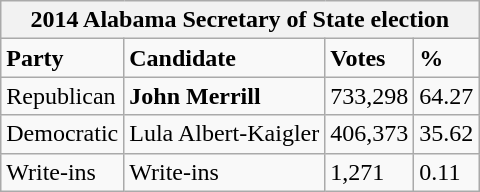<table class="wikitable">
<tr>
<th colspan="4">2014 Alabama Secretary of State election</th>
</tr>
<tr>
<td><strong>Party</strong></td>
<td><strong>Candidate</strong></td>
<td><strong>Votes</strong></td>
<td><strong>%</strong></td>
</tr>
<tr>
<td>Republican</td>
<td><strong>John Merrill</strong></td>
<td>733,298</td>
<td>64.27</td>
</tr>
<tr>
<td>Democratic</td>
<td>Lula Albert-Kaigler</td>
<td>406,373</td>
<td>35.62</td>
</tr>
<tr>
<td>Write-ins</td>
<td>Write-ins</td>
<td>1,271</td>
<td>0.11</td>
</tr>
</table>
